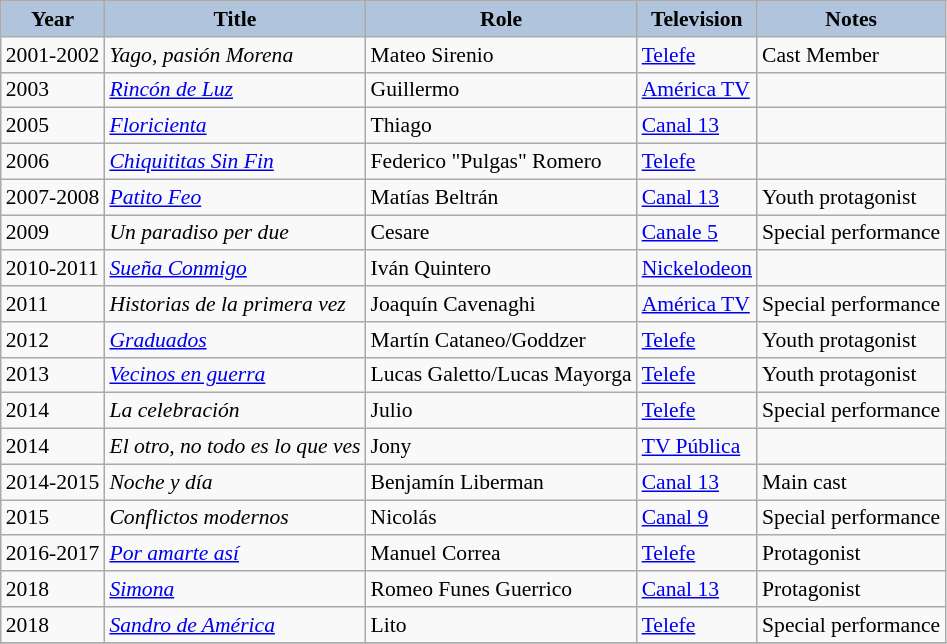<table class="wikitable" style="font-size:90%;">
<tr>
<th style="background:#B0C4DE;">Year</th>
<th style="background:#B0C4DE;">Title</th>
<th style="background:#B0C4DE;">Role</th>
<th style="background:#B0C4DE;">Television</th>
<th style="background:#B0C4DE;">Notes</th>
</tr>
<tr>
<td>2001-2002</td>
<td><em>Yago, pasión Morena</em></td>
<td>Mateo Sirenio</td>
<td><a href='#'>Telefe</a></td>
<td>Cast Member</td>
</tr>
<tr>
<td>2003</td>
<td><em><a href='#'>Rincón de Luz</a></em></td>
<td>Guillermo</td>
<td><a href='#'>América TV</a></td>
<td></td>
</tr>
<tr>
<td>2005</td>
<td><em><a href='#'>Floricienta</a></em></td>
<td>Thiago</td>
<td><a href='#'>Canal 13</a></td>
<td></td>
</tr>
<tr>
<td>2006</td>
<td><em><a href='#'>Chiquititas Sin Fin</a></em></td>
<td>Federico "Pulgas" Romero</td>
<td><a href='#'>Telefe</a></td>
<td></td>
</tr>
<tr>
<td>2007-2008</td>
<td><em><a href='#'>Patito Feo</a></em></td>
<td>Matías Beltrán</td>
<td><a href='#'>Canal 13</a></td>
<td>Youth protagonist</td>
</tr>
<tr>
<td>2009</td>
<td><em>Un paradiso per due</em></td>
<td>Cesare</td>
<td><a href='#'>Canale 5</a></td>
<td>Special performance</td>
</tr>
<tr>
<td>2010-2011</td>
<td><em><a href='#'>Sueña Conmigo</a></em></td>
<td>Iván Quintero</td>
<td><a href='#'>Nickelodeon</a></td>
<td></td>
</tr>
<tr>
<td>2011</td>
<td><em>Historias de la primera vez</em></td>
<td>Joaquín Cavenaghi</td>
<td><a href='#'>América TV</a></td>
<td>Special performance</td>
</tr>
<tr>
<td>2012</td>
<td><em><a href='#'>Graduados</a></em></td>
<td>Martín Cataneo/Goddzer</td>
<td><a href='#'>Telefe</a></td>
<td>Youth protagonist</td>
</tr>
<tr>
<td>2013</td>
<td><em><a href='#'>Vecinos en guerra</a></em></td>
<td>Lucas Galetto/Lucas Mayorga</td>
<td><a href='#'>Telefe</a></td>
<td>Youth protagonist</td>
</tr>
<tr>
<td>2014</td>
<td><em>La celebración</em></td>
<td>Julio</td>
<td><a href='#'>Telefe</a></td>
<td>Special performance</td>
</tr>
<tr>
<td>2014</td>
<td><em>El otro, no todo es lo que ves</em></td>
<td>Jony</td>
<td><a href='#'>TV Pública</a></td>
<td></td>
</tr>
<tr>
<td>2014-2015</td>
<td><em>Noche y día</em></td>
<td>Benjamín Liberman</td>
<td><a href='#'>Canal 13</a></td>
<td>Main cast</td>
</tr>
<tr>
<td>2015</td>
<td><em>Conflictos modernos</em></td>
<td>Nicolás</td>
<td><a href='#'>Canal 9</a></td>
<td>Special performance</td>
</tr>
<tr>
<td>2016-2017</td>
<td><em><a href='#'>Por amarte así</a></em></td>
<td>Manuel Correa</td>
<td><a href='#'>Telefe</a></td>
<td>Protagonist</td>
</tr>
<tr>
<td>2018</td>
<td><em><a href='#'>Simona</a></em></td>
<td>Romeo Funes Guerrico</td>
<td><a href='#'>Canal 13</a></td>
<td>Protagonist</td>
</tr>
<tr>
<td>2018</td>
<td><em><a href='#'>Sandro de América</a></em></td>
<td>Lito</td>
<td><a href='#'>Telefe</a></td>
<td>Special performance</td>
</tr>
<tr>
</tr>
</table>
